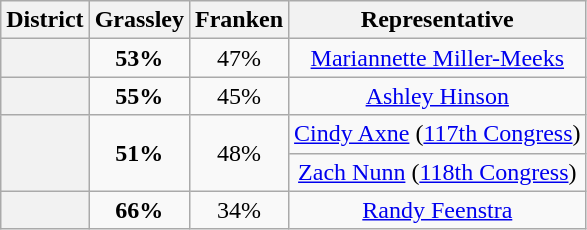<table class=wikitable>
<tr>
<th>District</th>
<th>Grassley</th>
<th>Franken</th>
<th>Representative</th>
</tr>
<tr align=center>
<th></th>
<td><strong>53%</strong></td>
<td>47%</td>
<td><a href='#'>Mariannette Miller-Meeks</a></td>
</tr>
<tr align=center>
<th></th>
<td><strong>55%</strong></td>
<td>45%</td>
<td><a href='#'>Ashley Hinson</a></td>
</tr>
<tr align=center>
<th rowspan=2 ></th>
<td rowspan=2><strong>51%</strong></td>
<td rowspan=2>48%</td>
<td><a href='#'>Cindy Axne</a> (<a href='#'>117th Congress</a>)</td>
</tr>
<tr align=center>
<td><a href='#'>Zach Nunn</a> (<a href='#'>118th Congress</a>)</td>
</tr>
<tr align=center>
<th></th>
<td><strong>66%</strong></td>
<td>34%</td>
<td><a href='#'>Randy Feenstra</a></td>
</tr>
</table>
